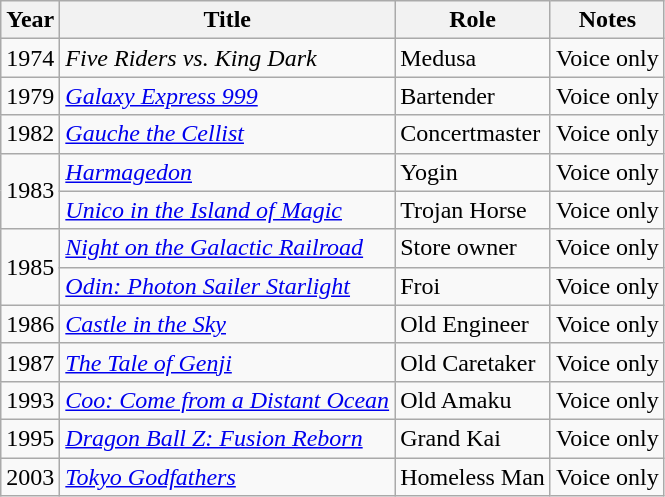<table class="wikitable">
<tr>
<th>Year</th>
<th>Title</th>
<th>Role</th>
<th>Notes</th>
</tr>
<tr>
<td>1974</td>
<td><em>Five Riders vs. King Dark</em></td>
<td>Medusa</td>
<td>Voice only</td>
</tr>
<tr>
<td>1979</td>
<td><em><a href='#'>Galaxy Express 999</a></em></td>
<td>Bartender</td>
<td>Voice only</td>
</tr>
<tr>
<td>1982</td>
<td><em><a href='#'>Gauche the Cellist</a></em></td>
<td>Concertmaster</td>
<td>Voice only</td>
</tr>
<tr>
<td rowspan = "2">1983</td>
<td><em><a href='#'>Harmagedon</a></em></td>
<td>Yogin</td>
<td>Voice only</td>
</tr>
<tr>
<td><em><a href='#'>Unico in the Island of Magic</a></em></td>
<td>Trojan Horse</td>
<td>Voice only</td>
</tr>
<tr>
<td rowspan = "2">1985</td>
<td><em><a href='#'>Night on the Galactic Railroad</a></em></td>
<td>Store owner</td>
<td>Voice only</td>
</tr>
<tr>
<td><em><a href='#'>Odin: Photon Sailer Starlight</a></em></td>
<td>Froi</td>
<td>Voice only</td>
</tr>
<tr>
<td>1986</td>
<td><em><a href='#'>Castle in the Sky</a></em></td>
<td>Old Engineer</td>
<td>Voice only</td>
</tr>
<tr>
<td>1987</td>
<td><em><a href='#'>The Tale of Genji</a></em></td>
<td>Old Caretaker</td>
<td>Voice only</td>
</tr>
<tr>
<td>1993</td>
<td><em><a href='#'>Coo: Come from a Distant Ocean</a></em></td>
<td>Old Amaku</td>
<td>Voice only</td>
</tr>
<tr>
<td>1995</td>
<td><em><a href='#'>Dragon Ball Z: Fusion Reborn</a></em></td>
<td>Grand Kai</td>
<td>Voice only</td>
</tr>
<tr>
<td>2003</td>
<td><em><a href='#'>Tokyo Godfathers</a></em></td>
<td>Homeless Man</td>
<td>Voice only</td>
</tr>
</table>
